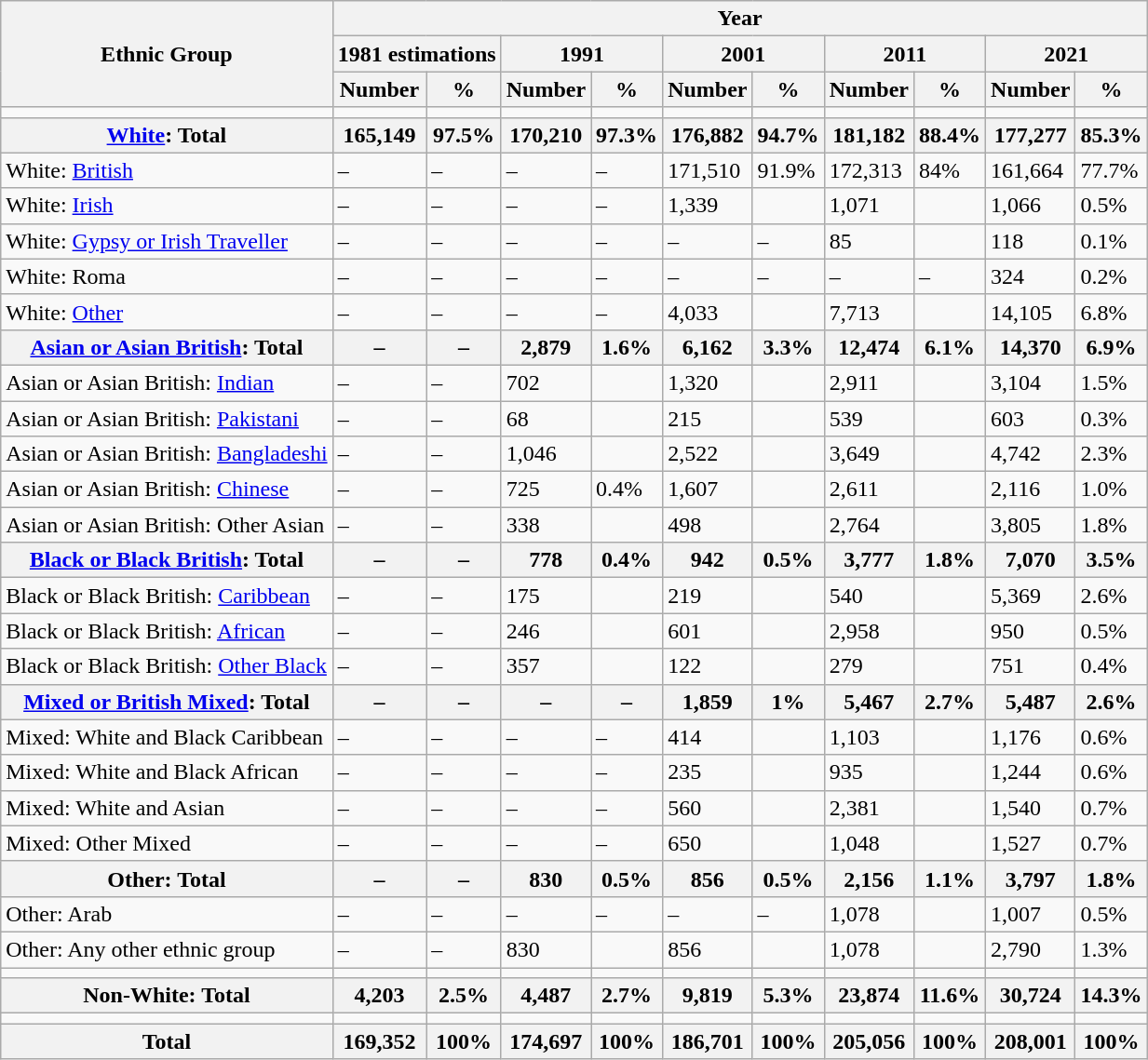<table class="wikitable sortable mw-collapsible mw-collapsed">
<tr>
<th rowspan="3">Ethnic Group</th>
<th colspan="10">Year</th>
</tr>
<tr>
<th colspan="2">1981 estimations</th>
<th colspan="2">1991</th>
<th colspan="2">2001</th>
<th colspan="2">2011</th>
<th colspan="2">2021</th>
</tr>
<tr>
<th>Number</th>
<th>%</th>
<th>Number</th>
<th>%</th>
<th>Number</th>
<th>%</th>
<th>Number</th>
<th>%</th>
<th>Number</th>
<th>%</th>
</tr>
<tr>
<td></td>
<td></td>
<td></td>
<td></td>
<td></td>
<td></td>
<td></td>
<td></td>
<td></td>
<td></td>
<td></td>
</tr>
<tr>
<th><a href='#'>White</a>: Total</th>
<th>165,149</th>
<th>97.5%</th>
<th>170,210</th>
<th>97.3%</th>
<th>176,882</th>
<th>94.7%</th>
<th>181,182</th>
<th>88.4%</th>
<th>177,277</th>
<th>85.3%</th>
</tr>
<tr>
<td>White: <a href='#'>British</a></td>
<td>–</td>
<td>–</td>
<td>–</td>
<td>–</td>
<td>171,510</td>
<td>91.9%</td>
<td>172,313</td>
<td>84%</td>
<td>161,664</td>
<td>77.7%</td>
</tr>
<tr>
<td>White: <a href='#'>Irish</a></td>
<td>–</td>
<td>–</td>
<td>–</td>
<td>–</td>
<td>1,339</td>
<td></td>
<td>1,071</td>
<td></td>
<td>1,066</td>
<td>0.5%</td>
</tr>
<tr>
<td>White: <a href='#'>Gypsy or Irish Traveller</a></td>
<td>–</td>
<td>–</td>
<td>–</td>
<td>–</td>
<td>–</td>
<td>–</td>
<td>85</td>
<td></td>
<td>118</td>
<td>0.1%</td>
</tr>
<tr>
<td>White: Roma</td>
<td>–</td>
<td>–</td>
<td>–</td>
<td>–</td>
<td>–</td>
<td>–</td>
<td>–</td>
<td>–</td>
<td>324</td>
<td>0.2%</td>
</tr>
<tr>
<td>White: <a href='#'>Other</a></td>
<td>–</td>
<td>–</td>
<td>–</td>
<td>–</td>
<td>4,033</td>
<td></td>
<td>7,713</td>
<td></td>
<td>14,105</td>
<td>6.8%</td>
</tr>
<tr>
<th><a href='#'>Asian or Asian British</a>: Total</th>
<th>–</th>
<th>–</th>
<th>2,879</th>
<th>1.6%</th>
<th>6,162</th>
<th>3.3%</th>
<th>12,474</th>
<th>6.1%</th>
<th>14,370</th>
<th>6.9%</th>
</tr>
<tr>
<td>Asian or Asian British: <a href='#'>Indian</a></td>
<td>–</td>
<td>–</td>
<td>702</td>
<td></td>
<td>1,320</td>
<td></td>
<td>2,911</td>
<td></td>
<td>3,104</td>
<td>1.5%</td>
</tr>
<tr>
<td>Asian or Asian British: <a href='#'>Pakistani</a></td>
<td>–</td>
<td>–</td>
<td>68</td>
<td></td>
<td>215</td>
<td></td>
<td>539</td>
<td></td>
<td>603</td>
<td>0.3%</td>
</tr>
<tr>
<td>Asian or Asian British: <a href='#'>Bangladeshi</a></td>
<td>–</td>
<td>–</td>
<td>1,046</td>
<td></td>
<td>2,522</td>
<td></td>
<td>3,649</td>
<td></td>
<td>4,742</td>
<td>2.3%</td>
</tr>
<tr>
<td>Asian or Asian British: <a href='#'>Chinese</a></td>
<td>–</td>
<td>–</td>
<td>725</td>
<td>0.4%</td>
<td>1,607</td>
<td></td>
<td>2,611</td>
<td></td>
<td>2,116</td>
<td>1.0%</td>
</tr>
<tr>
<td>Asian or Asian British: Other Asian</td>
<td>–</td>
<td>–</td>
<td>338</td>
<td></td>
<td>498</td>
<td></td>
<td>2,764</td>
<td></td>
<td>3,805</td>
<td>1.8%</td>
</tr>
<tr>
<th><a href='#'>Black or Black British</a>: Total</th>
<th>–</th>
<th>–</th>
<th>778</th>
<th>0.4%</th>
<th>942</th>
<th>0.5%</th>
<th>3,777</th>
<th>1.8%</th>
<th>7,070</th>
<th>3.5%</th>
</tr>
<tr>
<td>Black or Black British: <a href='#'>Caribbean</a></td>
<td>–</td>
<td>–</td>
<td>175</td>
<td></td>
<td>219</td>
<td></td>
<td>540</td>
<td></td>
<td>5,369</td>
<td>2.6%</td>
</tr>
<tr>
<td>Black or Black British: <a href='#'>African</a></td>
<td>–</td>
<td>–</td>
<td>246</td>
<td></td>
<td>601</td>
<td></td>
<td>2,958</td>
<td></td>
<td>950</td>
<td>0.5%</td>
</tr>
<tr>
<td>Black or Black British: <a href='#'>Other Black</a></td>
<td>–</td>
<td>–</td>
<td>357</td>
<td></td>
<td>122</td>
<td></td>
<td>279</td>
<td></td>
<td>751</td>
<td>0.4%</td>
</tr>
<tr>
<th><a href='#'>Mixed or British Mixed</a>: Total</th>
<th>–</th>
<th>–</th>
<th>–</th>
<th>–</th>
<th>1,859</th>
<th>1%</th>
<th>5,467</th>
<th>2.7%</th>
<th>5,487</th>
<th>2.6%</th>
</tr>
<tr>
<td>Mixed: White and Black Caribbean</td>
<td>–</td>
<td>–</td>
<td>–</td>
<td>–</td>
<td>414</td>
<td></td>
<td>1,103</td>
<td></td>
<td>1,176</td>
<td>0.6%</td>
</tr>
<tr>
<td>Mixed: White and Black African</td>
<td>–</td>
<td>–</td>
<td>–</td>
<td>–</td>
<td>235</td>
<td></td>
<td>935</td>
<td></td>
<td>1,244</td>
<td>0.6%</td>
</tr>
<tr>
<td>Mixed: White and Asian</td>
<td>–</td>
<td>–</td>
<td>–</td>
<td>–</td>
<td>560</td>
<td></td>
<td>2,381</td>
<td></td>
<td>1,540</td>
<td>0.7%</td>
</tr>
<tr>
<td>Mixed: Other Mixed</td>
<td>–</td>
<td>–</td>
<td>–</td>
<td>–</td>
<td>650</td>
<td></td>
<td>1,048</td>
<td></td>
<td>1,527</td>
<td>0.7%</td>
</tr>
<tr>
<th>Other: Total</th>
<th>–</th>
<th>–</th>
<th>830</th>
<th>0.5%</th>
<th>856</th>
<th>0.5%</th>
<th>2,156</th>
<th>1.1%</th>
<th>3,797</th>
<th>1.8%</th>
</tr>
<tr>
<td>Other: Arab</td>
<td>–</td>
<td>–</td>
<td>–</td>
<td>–</td>
<td>–</td>
<td>–</td>
<td>1,078</td>
<td></td>
<td>1,007</td>
<td>0.5%</td>
</tr>
<tr>
<td>Other: Any other ethnic group</td>
<td>–</td>
<td>–</td>
<td>830</td>
<td></td>
<td>856</td>
<td></td>
<td>1,078</td>
<td></td>
<td>2,790</td>
<td>1.3%</td>
</tr>
<tr>
<td></td>
<td></td>
<td></td>
<td></td>
<td></td>
<td></td>
<td></td>
<td></td>
<td></td>
<td></td>
<td></td>
</tr>
<tr>
<th>Non-White: Total</th>
<th>4,203</th>
<th>2.5%</th>
<th>4,487</th>
<th>2.7%</th>
<th>9,819</th>
<th>5.3%</th>
<th>23,874</th>
<th>11.6%</th>
<th>30,724</th>
<th>14.3%</th>
</tr>
<tr>
<td></td>
<td></td>
<td></td>
<td></td>
<td></td>
<td></td>
<td></td>
<td></td>
<td></td>
<td></td>
<td></td>
</tr>
<tr>
<th>Total</th>
<th>169,352</th>
<th>100%</th>
<th>174,697</th>
<th>100%</th>
<th>186,701</th>
<th>100%</th>
<th>205,056</th>
<th>100%</th>
<th>208,001</th>
<th>100%</th>
</tr>
</table>
